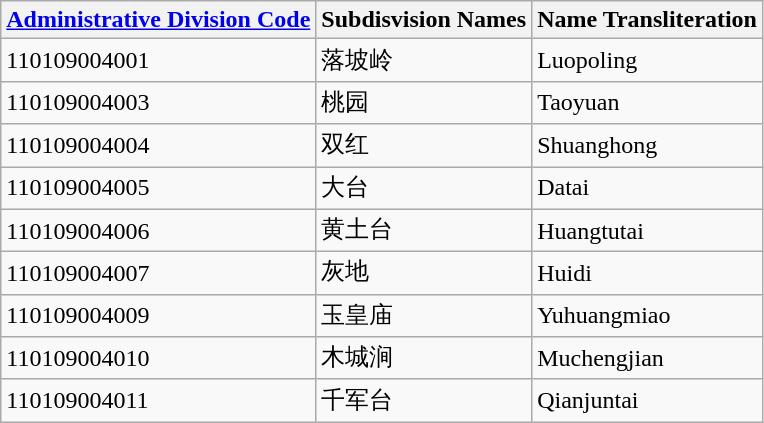<table class="wikitable sortable">
<tr>
<th><a href='#'>Administrative Division Code</a></th>
<th>Subdisvision Names</th>
<th>Name Transliteration</th>
</tr>
<tr>
<td>110109004001</td>
<td>落坡岭</td>
<td>Luopoling</td>
</tr>
<tr>
<td>110109004003</td>
<td>桃园</td>
<td>Taoyuan</td>
</tr>
<tr>
<td>110109004004</td>
<td>双红</td>
<td>Shuanghong</td>
</tr>
<tr>
<td>110109004005</td>
<td>大台</td>
<td>Datai</td>
</tr>
<tr>
<td>110109004006</td>
<td>黄土台</td>
<td>Huangtutai</td>
</tr>
<tr>
<td>110109004007</td>
<td>灰地</td>
<td>Huidi</td>
</tr>
<tr>
<td>110109004009</td>
<td>玉皇庙</td>
<td>Yuhuangmiao</td>
</tr>
<tr>
<td>110109004010</td>
<td>木城涧</td>
<td>Muchengjian</td>
</tr>
<tr>
<td>110109004011</td>
<td>千军台</td>
<td>Qianjuntai</td>
</tr>
</table>
